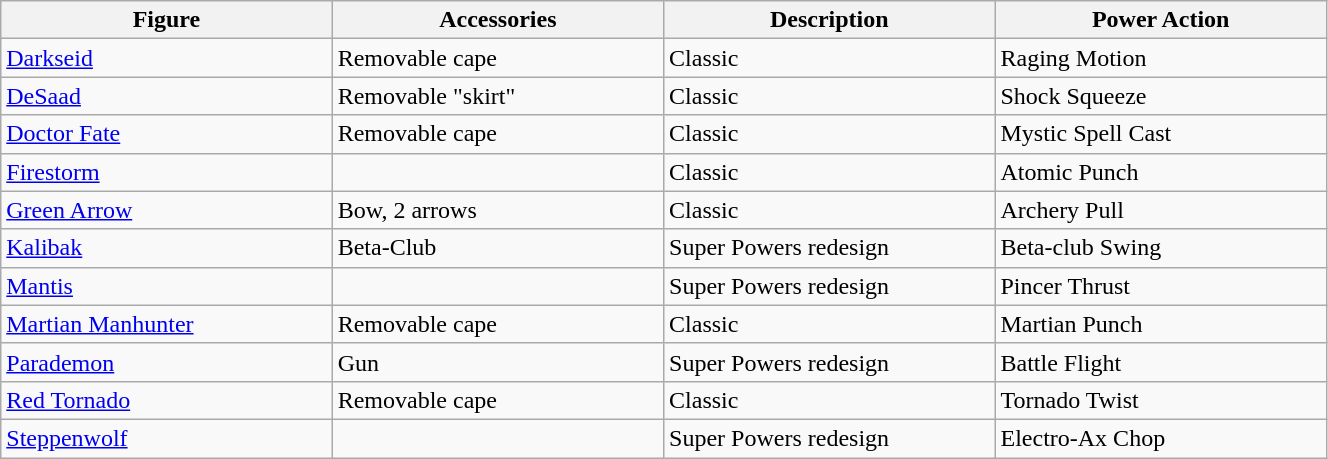<table class="wikitable" style="width:70%;">
<tr>
<th width=25%>Figure</th>
<th width=25%>Accessories</th>
<th width=25%>Description</th>
<th width=25%>Power Action</th>
</tr>
<tr>
<td><a href='#'>Darkseid</a></td>
<td>Removable cape</td>
<td>Classic</td>
<td>Raging Motion</td>
</tr>
<tr>
<td><a href='#'>DeSaad</a></td>
<td>Removable "skirt"</td>
<td>Classic</td>
<td>Shock Squeeze</td>
</tr>
<tr>
<td><a href='#'>Doctor Fate</a></td>
<td>Removable cape</td>
<td>Classic</td>
<td>Mystic Spell Cast</td>
</tr>
<tr>
<td><a href='#'>Firestorm</a></td>
<td></td>
<td>Classic</td>
<td>Atomic Punch</td>
</tr>
<tr>
<td><a href='#'>Green Arrow</a></td>
<td>Bow, 2 arrows</td>
<td>Classic</td>
<td>Archery Pull</td>
</tr>
<tr>
<td><a href='#'>Kalibak</a></td>
<td>Beta-Club</td>
<td>Super Powers redesign</td>
<td>Beta-club Swing</td>
</tr>
<tr>
<td><a href='#'>Mantis</a></td>
<td></td>
<td>Super Powers redesign</td>
<td>Pincer Thrust</td>
</tr>
<tr>
<td><a href='#'>Martian Manhunter</a></td>
<td>Removable cape</td>
<td>Classic</td>
<td>Martian Punch</td>
</tr>
<tr>
<td><a href='#'>Parademon</a></td>
<td>Gun</td>
<td>Super Powers redesign</td>
<td>Battle Flight</td>
</tr>
<tr>
<td><a href='#'>Red Tornado</a></td>
<td>Removable cape</td>
<td>Classic</td>
<td>Tornado Twist</td>
</tr>
<tr>
<td><a href='#'>Steppenwolf</a></td>
<td></td>
<td>Super Powers redesign</td>
<td>Electro-Ax Chop</td>
</tr>
</table>
